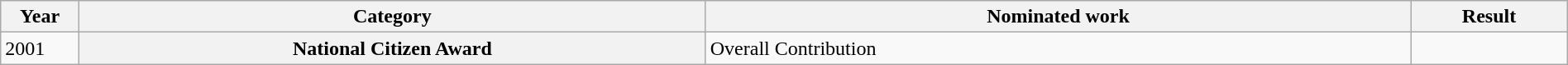<table class="wikitable sortable plainrowheaders" style="width:100%;">
<tr>
<th scope="col" style="width:5%;">Year</th>
<th scope="col" style="width:40%;">Category</th>
<th scope="col" style="width:45%;">Nominated work</th>
<th scope="col" style="width:10%;">Result</th>
</tr>
<tr>
<td>2001</td>
<th scope="row">National Citizen Award</th>
<td>Overall Contribution</td>
<td></td>
</tr>
</table>
